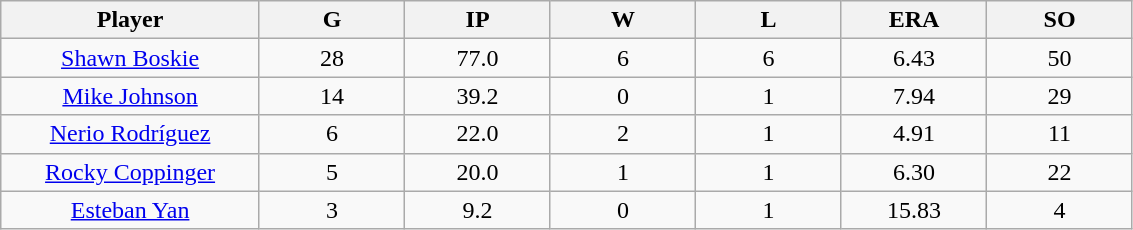<table class="wikitable sortable">
<tr>
<th bgcolor="#DDDDFF" width="16%">Player</th>
<th bgcolor="#DDDDFF" width="9%">G</th>
<th bgcolor="#DDDDFF" width="9%">IP</th>
<th bgcolor="#DDDDFF" width="9%">W</th>
<th bgcolor="#DDDDFF" width="9%">L</th>
<th bgcolor="#DDDDFF" width="9%">ERA</th>
<th bgcolor="#DDDDFF" width="9%">SO</th>
</tr>
<tr align="center">
<td><a href='#'>Shawn Boskie</a></td>
<td>28</td>
<td>77.0</td>
<td>6</td>
<td>6</td>
<td>6.43</td>
<td>50</td>
</tr>
<tr align="center">
<td><a href='#'>Mike Johnson</a></td>
<td>14</td>
<td>39.2</td>
<td>0</td>
<td>1</td>
<td>7.94</td>
<td>29</td>
</tr>
<tr align="center">
<td><a href='#'>Nerio Rodríguez</a></td>
<td>6</td>
<td>22.0</td>
<td>2</td>
<td>1</td>
<td>4.91</td>
<td>11</td>
</tr>
<tr align="center">
<td><a href='#'>Rocky Coppinger</a></td>
<td>5</td>
<td>20.0</td>
<td>1</td>
<td>1</td>
<td>6.30</td>
<td>22</td>
</tr>
<tr align="center">
<td><a href='#'>Esteban Yan</a></td>
<td>3</td>
<td>9.2</td>
<td>0</td>
<td>1</td>
<td>15.83</td>
<td>4</td>
</tr>
</table>
